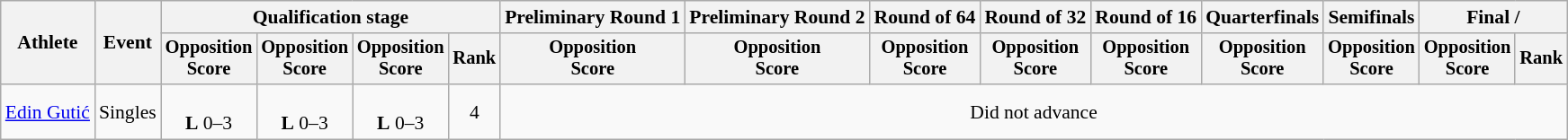<table class=wikitable style=font-size:90%;text-align:center>
<tr>
<th rowspan=2>Athlete</th>
<th rowspan=2>Event</th>
<th colspan=4>Qualification stage</th>
<th>Preliminary Round 1</th>
<th>Preliminary Round 2</th>
<th>Round of 64</th>
<th>Round of 32</th>
<th>Round of 16</th>
<th>Quarterfinals</th>
<th>Semifinals</th>
<th colspan=2>Final / </th>
</tr>
<tr style=font-size:95%>
<th>Opposition<br>Score</th>
<th>Opposition<br>Score</th>
<th>Opposition<br>Score</th>
<th>Rank</th>
<th>Opposition<br>Score</th>
<th>Opposition<br>Score</th>
<th>Opposition<br>Score</th>
<th>Opposition<br>Score</th>
<th>Opposition<br>Score</th>
<th>Opposition<br>Score</th>
<th>Opposition<br>Score</th>
<th>Opposition<br>Score</th>
<th>Rank</th>
</tr>
<tr>
<td align=left><a href='#'>Edin Gutić</a></td>
<td align=left>Singles</td>
<td><br><strong>L</strong> 0–3</td>
<td><br><strong>L</strong> 0–3</td>
<td><br><strong>L</strong> 0–3</td>
<td>4</td>
<td colspan=9>Did not advance</td>
</tr>
</table>
